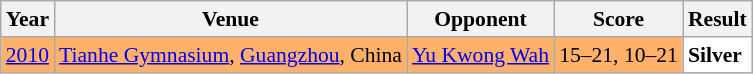<table class="sortable wikitable" style="font-size: 90%;">
<tr>
<th>Year</th>
<th>Venue</th>
<th>Opponent</th>
<th>Score</th>
<th>Result</th>
</tr>
<tr style="background:#FFB069">
<td align="center"><a href='#'>2010</a></td>
<td align="left"><a href='#'>Tianhe Gymnasium</a>, <a href='#'>Guangzhou</a>, China</td>
<td align="left"> <a href='#'>Yu Kwong Wah</a></td>
<td align="left">15–21, 10–21</td>
<td style="text-align:left; background:white"> <strong>Silver</strong></td>
</tr>
</table>
